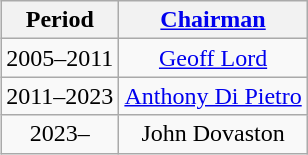<table class="wikitable" style="text-align:center;margin-left:1em;float:right">
<tr>
<th>Period</th>
<th><a href='#'>Chairman</a></th>
</tr>
<tr>
<td>2005–2011</td>
<td rowspan=1> <a href='#'>Geoff Lord</a></td>
</tr>
<tr>
<td>2011–2023</td>
<td rowspan=1> <a href='#'>Anthony Di Pietro</a></td>
</tr>
<tr>
<td>2023–</td>
<td rowspan=1> John Dovaston</td>
</tr>
</table>
